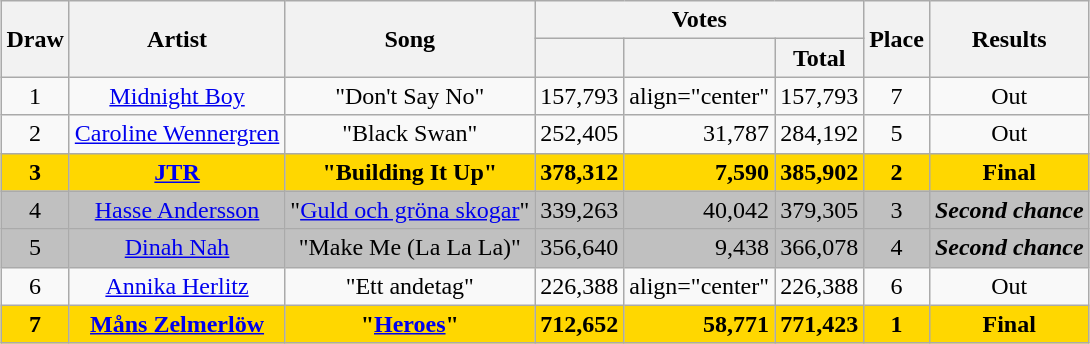<table class="sortable wikitable" style="margin: 1em auto 1em auto; text-align:center;">
<tr>
<th rowspan="2">Draw</th>
<th rowspan="2">Artist</th>
<th rowspan="2">Song</th>
<th colspan="3">Votes</th>
<th rowspan="2">Place</th>
<th rowspan="2">Results</th>
</tr>
<tr>
<th></th>
<th></th>
<th>Total</th>
</tr>
<tr>
<td>1</td>
<td><a href='#'>Midnight Boy</a></td>
<td>"Don't Say No"</td>
<td align="right">157,793</td>
<td>align="center" </td>
<td align="right">157,793</td>
<td align="center">7</td>
<td>Out</td>
</tr>
<tr>
<td>2</td>
<td><a href='#'>Caroline Wennergren</a></td>
<td>"Black Swan"</td>
<td align="right">252,405</td>
<td align="right">31,787</td>
<td align="right">284,192</td>
<td align="center">5</td>
<td>Out</td>
</tr>
<tr style="font-weight:bold;background:gold;">
<td>3</td>
<td><a href='#'>JTR</a></td>
<td>"Building It Up"</td>
<td align="right">378,312</td>
<td align="right">7,590</td>
<td align="right">385,902</td>
<td align="center">2</td>
<td>Final</td>
</tr>
<tr bgcolor="silver">
<td>4</td>
<td><a href='#'>Hasse Andersson</a></td>
<td>"<a href='#'>Guld och gröna skogar</a>"</td>
<td align="right">339,263</td>
<td align="right">40,042</td>
<td align="right">379,305</td>
<td align="center">3</td>
<td><strong><em>Second chance</em></strong></td>
</tr>
<tr bgcolor="silver">
<td>5</td>
<td><a href='#'>Dinah Nah</a></td>
<td>"Make Me (La La La)"</td>
<td align="right">356,640</td>
<td align="right">9,438</td>
<td align="right">366,078</td>
<td align="center">4</td>
<td><strong><em>Second chance</em></strong></td>
</tr>
<tr>
<td>6</td>
<td><a href='#'>Annika Herlitz</a></td>
<td>"Ett andetag"</td>
<td align="right">226,388</td>
<td>align="center" </td>
<td align="right">226,388</td>
<td align="center">6</td>
<td>Out</td>
</tr>
<tr style="font-weight:bold;background:gold;">
<td>7</td>
<td><a href='#'>Måns Zelmerlöw</a></td>
<td>"<a href='#'>Heroes</a>"</td>
<td align="right">712,652</td>
<td align="right">58,771</td>
<td align="right">771,423</td>
<td align="center">1</td>
<td>Final</td>
</tr>
</table>
